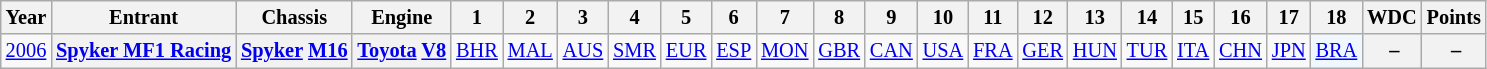<table class="wikitable" style="text-align:center; font-size:85%">
<tr>
<th>Year</th>
<th>Entrant</th>
<th>Chassis</th>
<th>Engine</th>
<th>1</th>
<th>2</th>
<th>3</th>
<th>4</th>
<th>5</th>
<th>6</th>
<th>7</th>
<th>8</th>
<th>9</th>
<th>10</th>
<th>11</th>
<th>12</th>
<th>13</th>
<th>14</th>
<th>15</th>
<th>16</th>
<th>17</th>
<th>18</th>
<th>WDC</th>
<th>Points</th>
</tr>
<tr>
<td><a href='#'>2006</a></td>
<th nowrap><a href='#'>Spyker MF1 Racing</a></th>
<th nowrap><a href='#'>Spyker</a> <a href='#'>M16</a></th>
<th nowrap><a href='#'>Toyota</a> <a href='#'>V8</a></th>
<td><a href='#'>BHR</a></td>
<td><a href='#'>MAL</a></td>
<td><a href='#'>AUS</a></td>
<td><a href='#'>SMR</a></td>
<td><a href='#'>EUR</a></td>
<td><a href='#'>ESP</a></td>
<td><a href='#'>MON</a></td>
<td><a href='#'>GBR</a></td>
<td><a href='#'>CAN</a></td>
<td><a href='#'>USA</a></td>
<td><a href='#'>FRA</a></td>
<td><a href='#'>GER</a></td>
<td><a href='#'>HUN</a></td>
<td><a href='#'>TUR</a></td>
<td><a href='#'>ITA</a></td>
<td><a href='#'>CHN</a></td>
<td><a href='#'>JPN</a></td>
<td style="background:#F0F8FF;"><a href='#'>BRA</a><br></td>
<th> –</th>
<th> –</th>
</tr>
</table>
